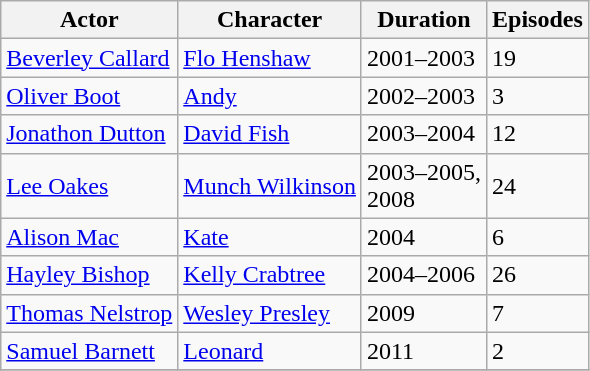<table class="wikitable sortable">
<tr>
<th>Actor</th>
<th>Character</th>
<th>Duration</th>
<th>Episodes</th>
</tr>
<tr>
<td><a href='#'>Beverley Callard</a></td>
<td><a href='#'>Flo Henshaw</a></td>
<td>2001–2003</td>
<td>19</td>
</tr>
<tr>
<td><a href='#'>Oliver Boot</a></td>
<td><a href='#'>Andy</a></td>
<td>2002–2003</td>
<td>3</td>
</tr>
<tr>
<td><a href='#'>Jonathon Dutton</a></td>
<td><a href='#'>David Fish</a></td>
<td>2003–2004</td>
<td>12</td>
</tr>
<tr>
<td><a href='#'>Lee Oakes</a></td>
<td><a href='#'>Munch Wilkinson</a></td>
<td>2003–2005,<br>2008</td>
<td>24</td>
</tr>
<tr>
<td><a href='#'>Alison Mac</a></td>
<td><a href='#'>Kate</a></td>
<td>2004</td>
<td>6</td>
</tr>
<tr>
<td><a href='#'>Hayley Bishop</a></td>
<td><a href='#'>Kelly Crabtree</a></td>
<td>2004–2006</td>
<td>26</td>
</tr>
<tr>
<td><a href='#'>Thomas Nelstrop</a></td>
<td><a href='#'>Wesley Presley</a></td>
<td rowspan="1">2009</td>
<td rowspan="1">7</td>
</tr>
<tr>
<td><a href='#'>Samuel Barnett</a></td>
<td><a href='#'>Leonard</a></td>
<td rowspan="1">2011</td>
<td rowspan="1">2</td>
</tr>
<tr>
</tr>
</table>
